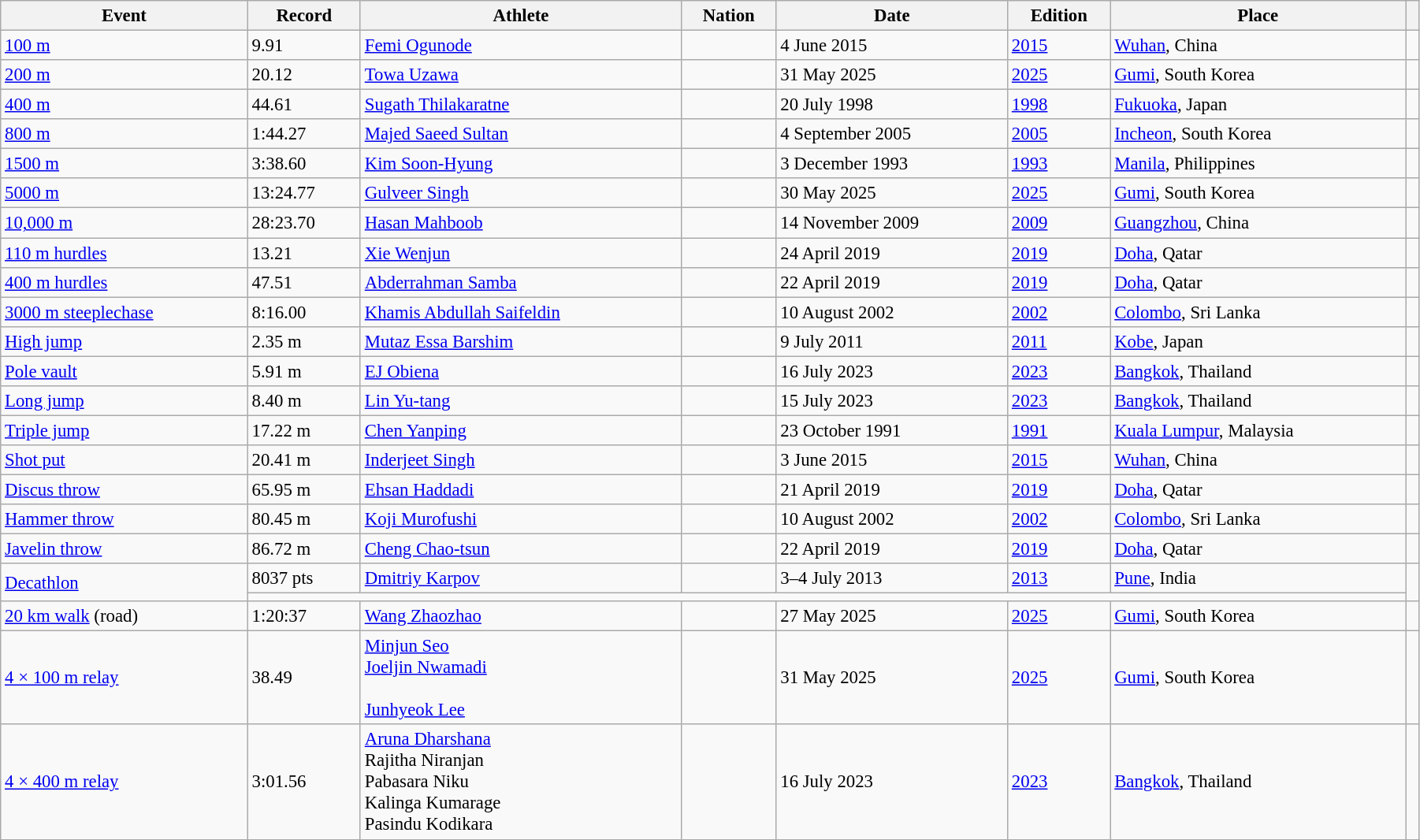<table class="wikitable sortable" style="font-size:95%; width: 95%;">
<tr>
<th scope="col">Event</th>
<th scope="col">Record</th>
<th scope="col">Athlete</th>
<th scope="col">Nation</th>
<th scope="col">Date</th>
<th scope="col">Edition</th>
<th scope="col">Place</th>
<th scope="col"></th>
</tr>
<tr>
<td><a href='#'>100 m</a></td>
<td>9.91 </td>
<td><a href='#'>Femi Ogunode</a></td>
<td></td>
<td>4 June 2015</td>
<td><a href='#'>2015</a></td>
<td><a href='#'>Wuhan</a>, China</td>
<td></td>
</tr>
<tr>
<td><a href='#'>200 m</a></td>
<td>20.12 </td>
<td><a href='#'>Towa Uzawa</a></td>
<td></td>
<td>31 May 2025</td>
<td><a href='#'>2025</a></td>
<td><a href='#'>Gumi</a>, South Korea</td>
<td></td>
</tr>
<tr>
<td><a href='#'>400 m</a></td>
<td>44.61</td>
<td><a href='#'>Sugath Thilakaratne</a></td>
<td></td>
<td>20 July 1998</td>
<td><a href='#'>1998</a></td>
<td><a href='#'>Fukuoka</a>, Japan</td>
<td></td>
</tr>
<tr>
<td><a href='#'>800 m</a></td>
<td>1:44.27</td>
<td><a href='#'>Majed Saeed Sultan</a></td>
<td></td>
<td>4 September 2005</td>
<td><a href='#'>2005</a></td>
<td><a href='#'>Incheon</a>, South Korea</td>
<td></td>
</tr>
<tr>
<td><a href='#'>1500 m</a></td>
<td>3:38.60</td>
<td><a href='#'>Kim Soon-Hyung</a></td>
<td></td>
<td>3 December 1993</td>
<td><a href='#'>1993</a></td>
<td><a href='#'>Manila</a>, Philippines</td>
<td></td>
</tr>
<tr>
<td><a href='#'>5000 m</a></td>
<td>13:24.77</td>
<td><a href='#'>Gulveer Singh</a></td>
<td></td>
<td>30 May 2025</td>
<td><a href='#'>2025</a></td>
<td><a href='#'>Gumi</a>, South Korea</td>
<td></td>
</tr>
<tr>
<td><a href='#'>10,000 m</a></td>
<td>28:23.70</td>
<td><a href='#'>Hasan Mahboob</a></td>
<td></td>
<td>14 November 2009</td>
<td><a href='#'>2009</a></td>
<td><a href='#'>Guangzhou</a>, China</td>
<td></td>
</tr>
<tr>
<td><a href='#'>110 m hurdles</a></td>
<td>13.21 </td>
<td><a href='#'>Xie Wenjun</a></td>
<td></td>
<td>24 April 2019</td>
<td><a href='#'>2019</a></td>
<td><a href='#'>Doha</a>, Qatar</td>
<td></td>
</tr>
<tr>
<td><a href='#'>400 m hurdles</a></td>
<td>47.51</td>
<td><a href='#'>Abderrahman Samba</a></td>
<td></td>
<td>22 April 2019</td>
<td><a href='#'>2019</a></td>
<td><a href='#'>Doha</a>, Qatar</td>
<td></td>
</tr>
<tr>
<td><a href='#'>3000 m steeplechase</a></td>
<td>8:16.00</td>
<td><a href='#'>Khamis Abdullah Saifeldin</a></td>
<td></td>
<td>10 August 2002</td>
<td><a href='#'>2002</a></td>
<td><a href='#'>Colombo</a>, Sri Lanka</td>
<td></td>
</tr>
<tr>
<td><a href='#'>High jump</a></td>
<td>2.35 m</td>
<td><a href='#'>Mutaz Essa Barshim</a></td>
<td></td>
<td>9 July 2011</td>
<td><a href='#'>2011</a></td>
<td><a href='#'>Kobe</a>, Japan</td>
<td></td>
</tr>
<tr>
<td><a href='#'>Pole vault</a></td>
<td>5.91 m</td>
<td><a href='#'>EJ Obiena</a></td>
<td></td>
<td>16 July 2023</td>
<td><a href='#'>2023</a></td>
<td><a href='#'>Bangkok</a>, Thailand</td>
<td></td>
</tr>
<tr>
<td><a href='#'>Long jump</a></td>
<td>8.40 m </td>
<td><a href='#'>Lin Yu-tang</a></td>
<td></td>
<td>15 July 2023</td>
<td><a href='#'>2023</a></td>
<td><a href='#'>Bangkok</a>, Thailand</td>
<td></td>
</tr>
<tr>
<td><a href='#'>Triple jump</a></td>
<td>17.22 m </td>
<td><a href='#'>Chen Yanping</a></td>
<td></td>
<td>23 October 1991</td>
<td><a href='#'>1991</a></td>
<td><a href='#'>Kuala Lumpur</a>, Malaysia</td>
<td></td>
</tr>
<tr>
<td><a href='#'>Shot put</a></td>
<td>20.41 m</td>
<td><a href='#'>Inderjeet Singh</a></td>
<td></td>
<td>3 June 2015</td>
<td><a href='#'>2015</a></td>
<td><a href='#'>Wuhan</a>, China</td>
<td></td>
</tr>
<tr>
<td><a href='#'>Discus throw</a></td>
<td>65.95 m</td>
<td><a href='#'>Ehsan Haddadi</a></td>
<td></td>
<td>21 April 2019</td>
<td><a href='#'>2019</a></td>
<td><a href='#'>Doha</a>, Qatar</td>
<td></td>
</tr>
<tr>
<td><a href='#'>Hammer throw</a></td>
<td>80.45 m</td>
<td><a href='#'>Koji Murofushi</a></td>
<td></td>
<td>10 August 2002</td>
<td><a href='#'>2002</a></td>
<td><a href='#'>Colombo</a>, Sri Lanka</td>
<td></td>
</tr>
<tr>
<td><a href='#'>Javelin throw</a></td>
<td>86.72 m</td>
<td><a href='#'>Cheng Chao-tsun</a></td>
<td></td>
<td>22 April 2019</td>
<td><a href='#'>2019</a></td>
<td><a href='#'>Doha</a>, Qatar</td>
<td></td>
</tr>
<tr>
<td rowspan=2><a href='#'>Decathlon</a></td>
<td>8037 pts</td>
<td><a href='#'>Dmitriy Karpov</a></td>
<td></td>
<td>3–4 July 2013</td>
<td><a href='#'>2013</a></td>
<td><a href='#'>Pune</a>, India</td>
<td rowspan=2></td>
</tr>
<tr>
<td colspan=6></td>
</tr>
<tr>
<td><a href='#'>20 km walk</a> (road)</td>
<td>1:20:37</td>
<td><a href='#'>Wang Zhaozhao</a></td>
<td></td>
<td>27 May 2025</td>
<td><a href='#'>2025</a></td>
<td><a href='#'>Gumi</a>, South Korea</td>
<td></td>
</tr>
<tr>
<td><a href='#'>4 × 100 m relay</a></td>
<td>38.49</td>
<td><a href='#'>Minjun Seo</a><br><a href='#'>Joeljin Nwamadi</a><br><br><a href='#'>Junhyeok Lee</a></td>
<td></td>
<td>31 May 2025</td>
<td><a href='#'>2025</a></td>
<td><a href='#'>Gumi</a>, South Korea</td>
<td></td>
</tr>
<tr>
<td><a href='#'>4 × 400 m relay</a></td>
<td>3:01.56</td>
<td><a href='#'>Aruna Dharshana</a><br>Rajitha Niranjan<br>Pabasara Niku<br>Kalinga Kumarage<br>Pasindu Kodikara</td>
<td></td>
<td>16 July 2023</td>
<td><a href='#'>2023</a></td>
<td><a href='#'>Bangkok</a>, Thailand</td>
<td></td>
</tr>
</table>
